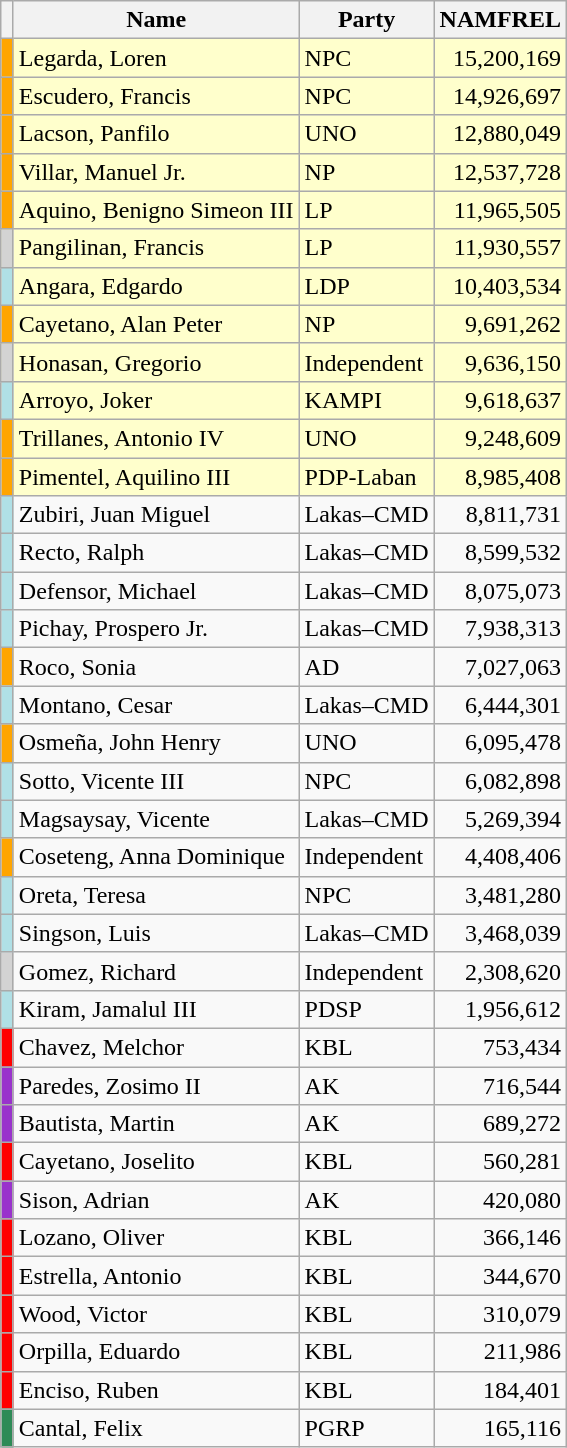<table class="wikitable">
<tr>
<th width=1px></th>
<th>Name</th>
<th>Party</th>
<th>NAMFREL</th>
</tr>
<tr align=right bgcolor=#FFFFCC>
<td bgcolor=ffa500></td>
<td align=left>Legarda, Loren</td>
<td align=left>NPC</td>
<td>15,200,169</td>
</tr>
<tr align=right bgcolor=#FFFFCC>
<td bgcolor=ffa500></td>
<td align=left>Escudero, Francis</td>
<td align=left>NPC</td>
<td>14,926,697</td>
</tr>
<tr align=right bgcolor=#FFFFCC>
<td bgcolor=ffa500></td>
<td align=left>Lacson, Panfilo</td>
<td align=left>UNO</td>
<td>12,880,049</td>
</tr>
<tr align=right bgcolor=#FFFFCC>
<td bgcolor=ffa500></td>
<td align=left>Villar, Manuel Jr.</td>
<td align=left>NP</td>
<td>12,537,728</td>
</tr>
<tr align=right bgcolor=#FFFFCC>
<td bgcolor=ffa500></td>
<td align=left>Aquino, Benigno Simeon III</td>
<td align=left>LP</td>
<td>11,965,505</td>
</tr>
<tr align=right bgcolor=#FFFFCC>
<td bgcolor=D3D3D3></td>
<td align=left>Pangilinan, Francis</td>
<td align=left>LP</td>
<td>11,930,557</td>
</tr>
<tr align=right bgcolor=#FFFFCC>
<td bgcolor=B0E0E6></td>
<td align=left>Angara, Edgardo</td>
<td align=left>LDP</td>
<td>10,403,534</td>
</tr>
<tr align=right bgcolor=#FFFFCC>
<td bgcolor=ffa500></td>
<td align=left>Cayetano, Alan Peter</td>
<td align=left>NP</td>
<td>9,691,262</td>
</tr>
<tr align=right bgcolor=#FFFFCC>
<td bgcolor=D3D3D3></td>
<td align=left>Honasan, Gregorio</td>
<td align=left>Independent</td>
<td>9,636,150</td>
</tr>
<tr align=right bgcolor=#FFFFCC>
<td bgcolor=B0E0E6></td>
<td align=left>Arroyo, Joker</td>
<td align=left>KAMPI</td>
<td>9,618,637</td>
</tr>
<tr align=right bgcolor=#FFFFCC>
<td bgcolor=ffa500></td>
<td align=left>Trillanes, Antonio IV</td>
<td align=left>UNO</td>
<td>9,248,609</td>
</tr>
<tr align=right bgcolor=#FFFFCC>
<td bgcolor=ffa500></td>
<td align=left>Pimentel, Aquilino III</td>
<td align=left>PDP-Laban</td>
<td>8,985,408</td>
</tr>
<tr align=right>
<td bgcolor=B0E0E6></td>
<td align=left>Zubiri, Juan Miguel</td>
<td align=left>Lakas–CMD</td>
<td>8,811,731</td>
</tr>
<tr align=right>
<td bgcolor=B0E0E6></td>
<td align=left>Recto, Ralph</td>
<td align=left>Lakas–CMD</td>
<td>8,599,532</td>
</tr>
<tr align=right>
<td bgcolor=B0E0E6></td>
<td align=left>Defensor, Michael</td>
<td align=left>Lakas–CMD</td>
<td>8,075,073</td>
</tr>
<tr align=right>
<td bgcolor=B0E0E6></td>
<td align=left>Pichay, Prospero Jr.</td>
<td align=left>Lakas–CMD</td>
<td>7,938,313</td>
</tr>
<tr align=right>
<td bgcolor=ffa500></td>
<td align=left>Roco, Sonia</td>
<td align=left>AD</td>
<td>7,027,063</td>
</tr>
<tr align=right>
<td bgcolor=B0E0E6></td>
<td align=left>Montano, Cesar</td>
<td align=left>Lakas–CMD</td>
<td>6,444,301</td>
</tr>
<tr align=right>
<td bgcolor=ffa500></td>
<td align=left>Osmeña, John Henry</td>
<td align=left>UNO</td>
<td>6,095,478</td>
</tr>
<tr align=right>
<td bgcolor=B0E0E6></td>
<td align=left>Sotto, Vicente III</td>
<td align=left>NPC</td>
<td>6,082,898</td>
</tr>
<tr align=right>
<td bgcolor=B0E0E6></td>
<td align=left>Magsaysay, Vicente</td>
<td align=left>Lakas–CMD</td>
<td>5,269,394</td>
</tr>
<tr align=right>
<td bgcolor=ffa500></td>
<td align=left>Coseteng, Anna Dominique</td>
<td align=left>Independent</td>
<td>4,408,406</td>
</tr>
<tr align=right>
<td bgcolor=B0E0E6></td>
<td align=left>Oreta, Teresa</td>
<td align=left>NPC</td>
<td>3,481,280</td>
</tr>
<tr align=right>
<td bgcolor=B0E0E6></td>
<td align=left>Singson, Luis</td>
<td align=left>Lakas–CMD</td>
<td>3,468,039</td>
</tr>
<tr align=right>
<td bgcolor=D3D3D3></td>
<td align=left>Gomez, Richard</td>
<td align=left>Independent</td>
<td>2,308,620</td>
</tr>
<tr align=right>
<td bgcolor=B0E0E6></td>
<td align=left>Kiram, Jamalul III</td>
<td align=left>PDSP</td>
<td>1,956,612</td>
</tr>
<tr align=right>
<td bgcolor=FF0000></td>
<td align=left>Chavez, Melchor</td>
<td align=left>KBL</td>
<td>753,434</td>
</tr>
<tr align=right>
<td bgcolor=9932CC></td>
<td align=left>Paredes, Zosimo II</td>
<td align=left>AK</td>
<td>716,544</td>
</tr>
<tr align=right>
<td bgcolor=9932CC></td>
<td align=left>Bautista, Martin</td>
<td align=left>AK</td>
<td>689,272</td>
</tr>
<tr align=right>
<td bgcolor=FF0000></td>
<td align=left>Cayetano, Joselito</td>
<td align=left>KBL</td>
<td>560,281</td>
</tr>
<tr align=right>
<td bgcolor=9932CC></td>
<td align=left>Sison, Adrian</td>
<td align=left>AK</td>
<td>420,080</td>
</tr>
<tr align=right>
<td bgcolor=FF0000></td>
<td align=left>Lozano, Oliver</td>
<td align=left>KBL</td>
<td>366,146</td>
</tr>
<tr align=right>
<td bgcolor=FF0000></td>
<td align=left>Estrella, Antonio</td>
<td align=left>KBL</td>
<td>344,670</td>
</tr>
<tr align=right>
<td bgcolor=FF0000></td>
<td align=left>Wood, Victor</td>
<td align=left>KBL</td>
<td>310,079</td>
</tr>
<tr align=right>
<td bgcolor=FF0000></td>
<td align=left>Orpilla, Eduardo</td>
<td align=left>KBL</td>
<td>211,986</td>
</tr>
<tr align=right>
<td bgcolor=FF0000></td>
<td align=left>Enciso, Ruben</td>
<td align=left>KBL</td>
<td>184,401</td>
</tr>
<tr align=right>
<td bgcolor=2E8B57></td>
<td align=left>Cantal, Felix</td>
<td align=left>PGRP</td>
<td>165,116</td>
</tr>
</table>
